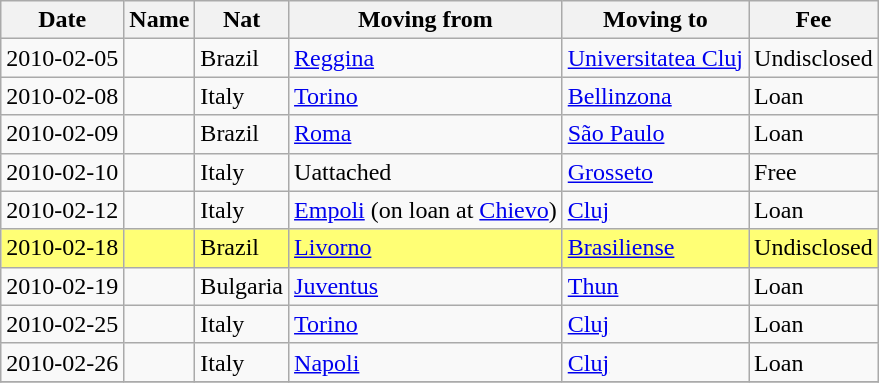<table class="wikitable sortable">
<tr>
<th>Date</th>
<th>Name</th>
<th>Nat</th>
<th>Moving from</th>
<th>Moving to</th>
<th>Fee</th>
</tr>
<tr>
<td>2010-02-05</td>
<td></td>
<td>Brazil</td>
<td><a href='#'>Reggina</a></td>
<td> <a href='#'>Universitatea Cluj</a></td>
<td>Undisclosed</td>
</tr>
<tr>
<td>2010-02-08</td>
<td></td>
<td>Italy</td>
<td><a href='#'>Torino</a></td>
<td> <a href='#'>Bellinzona</a></td>
<td>Loan</td>
</tr>
<tr>
<td>2010-02-09</td>
<td></td>
<td>Brazil</td>
<td><a href='#'>Roma</a></td>
<td> <a href='#'>São Paulo</a></td>
<td>Loan</td>
</tr>
<tr>
<td>2010-02-10</td>
<td></td>
<td>Italy</td>
<td>Uattached</td>
<td><a href='#'>Grosseto</a></td>
<td>Free</td>
</tr>
<tr>
<td>2010-02-12</td>
<td></td>
<td>Italy</td>
<td><a href='#'>Empoli</a> (on loan at <a href='#'>Chievo</a>)</td>
<td> <a href='#'>Cluj</a></td>
<td>Loan</td>
</tr>
<tr style="background: #FFFF75;">
<td>2010-02-18</td>
<td></td>
<td>Brazil</td>
<td><a href='#'>Livorno</a></td>
<td> <a href='#'>Brasiliense</a></td>
<td>Undisclosed</td>
</tr>
<tr>
<td>2010-02-19</td>
<td></td>
<td>Bulgaria</td>
<td><a href='#'>Juventus</a></td>
<td> <a href='#'>Thun</a></td>
<td>Loan</td>
</tr>
<tr>
<td>2010-02-25</td>
<td></td>
<td>Italy</td>
<td><a href='#'>Torino</a></td>
<td> <a href='#'>Cluj</a></td>
<td>Loan</td>
</tr>
<tr>
<td>2010-02-26</td>
<td></td>
<td>Italy</td>
<td><a href='#'>Napoli</a></td>
<td> <a href='#'>Cluj</a></td>
<td>Loan</td>
</tr>
<tr>
</tr>
</table>
